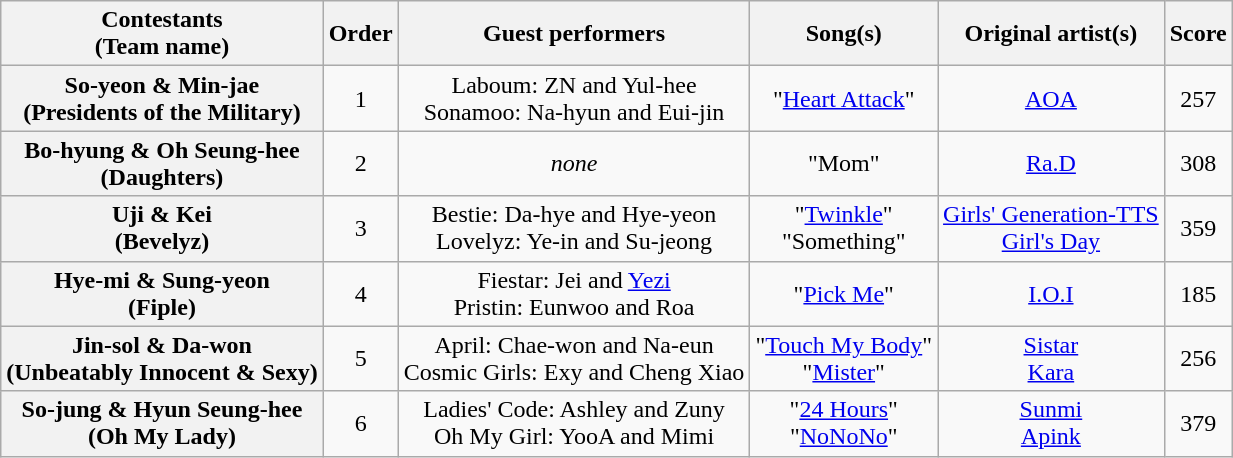<table class="wikitable plainrowheaders" style="text-align:center">
<tr>
<th scope="col">Contestants<br>(Team name)</th>
<th scope="col">Order</th>
<th scope="col">Guest performers</th>
<th scope="col">Song(s)</th>
<th scope="col">Original artist(s)</th>
<th scope="col">Score</th>
</tr>
<tr>
<th scope="row">So-yeon & Min-jae<br>(Presidents of the Military)</th>
<td>1</td>
<td>Laboum: ZN and Yul-hee<br>Sonamoo: Na-hyun and Eui-jin</td>
<td>"<a href='#'>Heart Attack</a>"</td>
<td><a href='#'>AOA</a></td>
<td>257</td>
</tr>
<tr>
<th scope="row">Bo-hyung & Oh Seung-hee<br>(Daughters)</th>
<td>2</td>
<td><em>none</em></td>
<td>"Mom"</td>
<td><a href='#'>Ra.D</a></td>
<td>308</td>
</tr>
<tr>
<th scope="row">Uji & Kei<br>(Bevelyz)</th>
<td>3</td>
<td>Bestie: Da-hye and Hye-yeon<br>Lovelyz: Ye-in and Su-jeong</td>
<td>"<a href='#'>Twinkle</a>"<br>"Something"</td>
<td><a href='#'>Girls' Generation-TTS</a><br><a href='#'>Girl's Day</a></td>
<td>359</td>
</tr>
<tr>
<th scope="row">Hye-mi & Sung-yeon<br>(Fiple)</th>
<td>4</td>
<td>Fiestar: Jei and <a href='#'>Yezi</a><br>Pristin: Eunwoo and Roa</td>
<td>"<a href='#'>Pick Me</a>"</td>
<td><a href='#'>I.O.I</a></td>
<td>185</td>
</tr>
<tr>
<th scope="row">Jin-sol & Da-won<br>(Unbeatably Innocent & Sexy)</th>
<td>5</td>
<td>April: Chae-won and Na-eun<br>Cosmic Girls: Exy and Cheng Xiao</td>
<td>"<a href='#'>Touch My Body</a>"<br>"<a href='#'>Mister</a>"</td>
<td><a href='#'>Sistar</a><br><a href='#'>Kara</a></td>
<td>256</td>
</tr>
<tr>
<th scope="row">So-jung & Hyun Seung-hee<br>(Oh My Lady)</th>
<td>6</td>
<td>Ladies' Code: Ashley and Zuny<br>Oh My Girl: YooA and Mimi</td>
<td>"<a href='#'>24 Hours</a>"<br>"<a href='#'>NoNoNo</a>"</td>
<td><a href='#'>Sunmi</a><br><a href='#'>Apink</a></td>
<td>379</td>
</tr>
</table>
